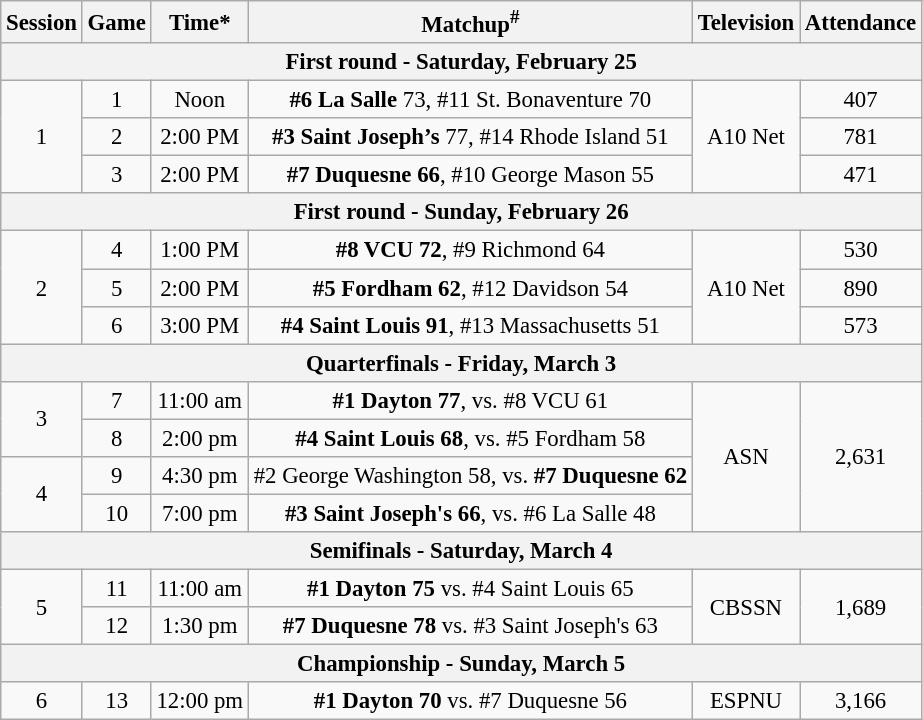<table class="wikitable" style="font-size: 95%; text-align:center;">
<tr>
<th>Session</th>
<th>Game</th>
<th>Time*</th>
<th>Matchup<sup>#</sup></th>
<th>Television</th>
<th>Attendance</th>
</tr>
<tr>
<th colspan=6>First round - Saturday, February 25</th>
</tr>
<tr>
<td rowspan=3>1</td>
<td>1</td>
<td>Noon</td>
<td><strong>#6 La Salle</strong> 73, #11 St. Bonaventure 70</td>
<td rowspan=3>A10 Net</td>
<td>407</td>
</tr>
<tr>
<td>2</td>
<td>2:00 PM</td>
<td><strong>#3 Saint Joseph’s</strong> 77, #14 Rhode Island 51</td>
<td>781</td>
</tr>
<tr>
<td>3</td>
<td>2:00 PM</td>
<td><strong>#7 Duquesne 66</strong>, #10 George Mason 55</td>
<td>471</td>
</tr>
<tr>
<th colspan=6>First round - Sunday, February 26</th>
</tr>
<tr>
<td rowspan=3>2</td>
<td>4</td>
<td>1:00 PM</td>
<td><strong>#8 VCU 72</strong>, #9 Richmond 64</td>
<td rowspan=3>A10 Net</td>
<td>530</td>
</tr>
<tr>
<td>5</td>
<td>2:00 PM</td>
<td><strong>#5 Fordham 62</strong>, #12 Davidson 54</td>
<td>890</td>
</tr>
<tr>
<td>6</td>
<td>3:00 PM</td>
<td><strong>#4 Saint Louis 91</strong>, #13 Massachusetts 51</td>
<td>573</td>
</tr>
<tr>
<th colspan=6>Quarterfinals - Friday, March 3</th>
</tr>
<tr>
<td rowspan=2>3</td>
<td>7</td>
<td>11:00 am</td>
<td><strong>#1 Dayton 77</strong>, vs. #8 VCU 61</td>
<td rowspan=4>ASN</td>
<td rowspan=4>2,631</td>
</tr>
<tr>
<td>8</td>
<td>2:00 pm</td>
<td><strong>#4 Saint Louis 68</strong>, vs. #5 Fordham 58</td>
</tr>
<tr>
<td rowspan=2>4</td>
<td>9</td>
<td>4:30 pm</td>
<td>#2 George Washington 58, vs. <strong>#7 Duquesne 62</strong></td>
</tr>
<tr>
<td>10</td>
<td>7:00 pm</td>
<td><strong>#3 Saint Joseph's 66</strong>, vs. #6 La Salle 48</td>
</tr>
<tr>
<th colspan=6>Semifinals - Saturday, March 4</th>
</tr>
<tr>
<td rowspan=2>5</td>
<td>11</td>
<td>11:00 am</td>
<td><strong>#1 Dayton 75</strong> vs. #4 Saint Louis 65</td>
<td rowspan=2>CBSSN</td>
<td rowspan=2>1,689</td>
</tr>
<tr>
<td>12</td>
<td>1:30 pm</td>
<td><strong>#7 Duquesne 78</strong> vs. #3 Saint Joseph's 63</td>
</tr>
<tr>
<th colspan=6>Championship - Sunday, March 5</th>
</tr>
<tr>
<td>6</td>
<td>13</td>
<td>12:00 pm</td>
<td><strong>#1 Dayton 70</strong> vs. #7 Duquesne 56</td>
<td>ESPNU</td>
<td>3,166</td>
</tr>
</table>
